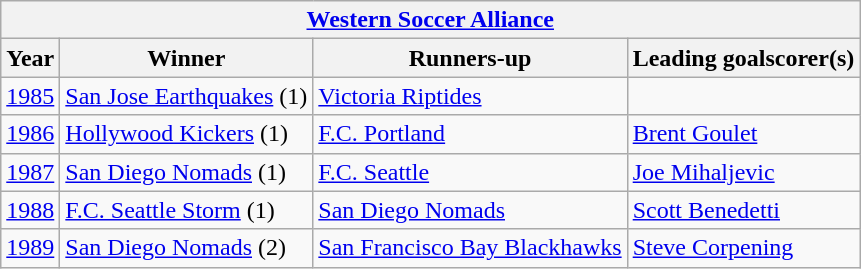<table class="wikitable" style="text-align: left;">
<tr>
<th colspan="8"><a href='#'>Western Soccer Alliance</a></th>
</tr>
<tr>
<th>Year</th>
<th>Winner </th>
<th>Runners-up</th>
<th>Leading goalscorer(s)</th>
</tr>
<tr>
<td><a href='#'>1985</a></td>
<td><a href='#'>San Jose Earthquakes</a> (1)</td>
<td><a href='#'>Victoria Riptides</a></td>
<td></td>
</tr>
<tr>
<td><a href='#'>1986</a></td>
<td><a href='#'>Hollywood Kickers</a> (1)</td>
<td><a href='#'>F.C. Portland</a></td>
<td><a href='#'>Brent Goulet</a></td>
</tr>
<tr>
<td><a href='#'>1987</a></td>
<td><a href='#'>San Diego Nomads</a> (1)</td>
<td><a href='#'>F.C. Seattle</a></td>
<td><a href='#'>Joe Mihaljevic</a></td>
</tr>
<tr>
<td><a href='#'>1988</a></td>
<td><a href='#'>F.C. Seattle Storm</a> (1)</td>
<td><a href='#'>San Diego Nomads</a></td>
<td><a href='#'>Scott Benedetti</a></td>
</tr>
<tr>
<td><a href='#'>1989</a></td>
<td><a href='#'>San Diego Nomads</a> (2)</td>
<td><a href='#'>San Francisco Bay Blackhawks</a></td>
<td><a href='#'>Steve Corpening</a></td>
</tr>
</table>
